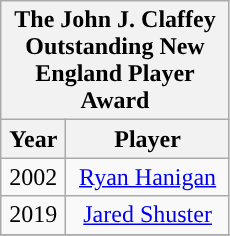<table class="wikitable" style="display: inline-table; margin-right: 20px; text-align:center">
<tr>
<th scope="col" colspan="2" style="width: 145px;">The John J. Claffey Outstanding New England Player Award</th>
</tr>
<tr>
<th scope="col">Year</th>
<th scope="col">Player</th>
</tr>
<tr>
<td>2002</td>
<td><a href='#'>Ryan Hanigan</a></td>
</tr>
<tr>
<td>2019</td>
<td><a href='#'>Jared Shuster</a></td>
</tr>
<tr>
</tr>
</table>
